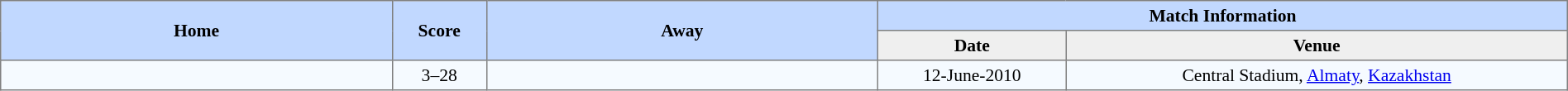<table border=1 style="border-collapse:collapse; font-size:90%; text-align:center;" cellpadding=3 cellspacing=0 width=100%>
<tr bgcolor=#C1D8FF>
<th rowspan=2 width=25%>Home</th>
<th rowspan=2 width=6%>Score</th>
<th rowspan=2 width=25%>Away</th>
<th colspan=6>Match Information</th>
</tr>
<tr bgcolor=#EFEFEF>
<th width=12%>Date</th>
<th width=32%>Venue</th>
</tr>
<tr bgcolor=#F5FAFF>
<td align=right></td>
<td>3–28</td>
<td align=left><strong></strong></td>
<td>12-June-2010</td>
<td>Central Stadium, <a href='#'>Almaty</a>, <a href='#'>Kazakhstan</a></td>
</tr>
</table>
